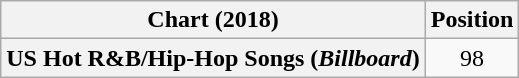<table class="wikitable plainrowheaders" style="text-align:center">
<tr>
<th>Chart (2018)</th>
<th>Position</th>
</tr>
<tr>
<th scope="row">US Hot R&B/Hip-Hop Songs (<em>Billboard</em>)</th>
<td>98</td>
</tr>
</table>
